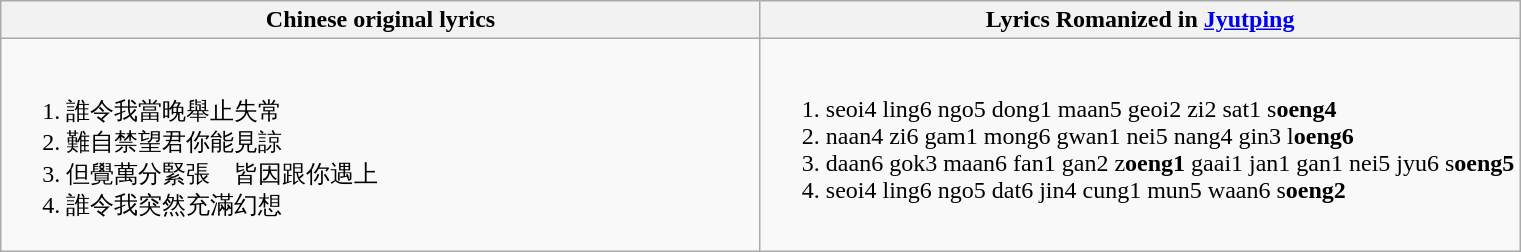<table class="wikitable">
<tr>
<th style="width:50%;">Chinese original lyrics</th>
<th style="width:50%;">Lyrics Romanized in <a href='#'>Jyutping</a></th>
</tr>
<tr valign=top>
<td><br><ol><li>誰令我當晚舉止失常</li><li>難自禁望君你能見諒</li><li>但覺萬分緊張　皆因跟你遇上</li><li>誰令我突然充滿幻想</li></ol></td>
<td><br><ol><li>seoi4 ling6 ngo5 dong1 maan5 geoi2 zi2 sat1 s<strong>oeng4</strong></li><li>naan4 zi6 gam1 mong6 gwan1 nei5 nang4 gin3 l<strong>oeng6</strong></li><li>daan6 gok3 maan6 fan1 gan2 z<strong>oeng1</strong>    gaai1 jan1 gan1 nei5 jyu6 s<strong>oeng5</strong></li><li>seoi4 ling6 ngo5 dat6 jin4 cung1 mun5 waan6 s<strong>oeng2</strong></li></ol></td>
</tr>
</table>
